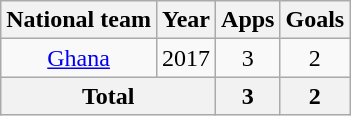<table class="wikitable" style="text-align:center">
<tr>
<th>National team</th>
<th>Year</th>
<th>Apps</th>
<th>Goals</th>
</tr>
<tr>
<td><a href='#'>Ghana</a></td>
<td>2017</td>
<td>3</td>
<td>2</td>
</tr>
<tr>
<th colspan="2">Total</th>
<th>3</th>
<th>2</th>
</tr>
</table>
